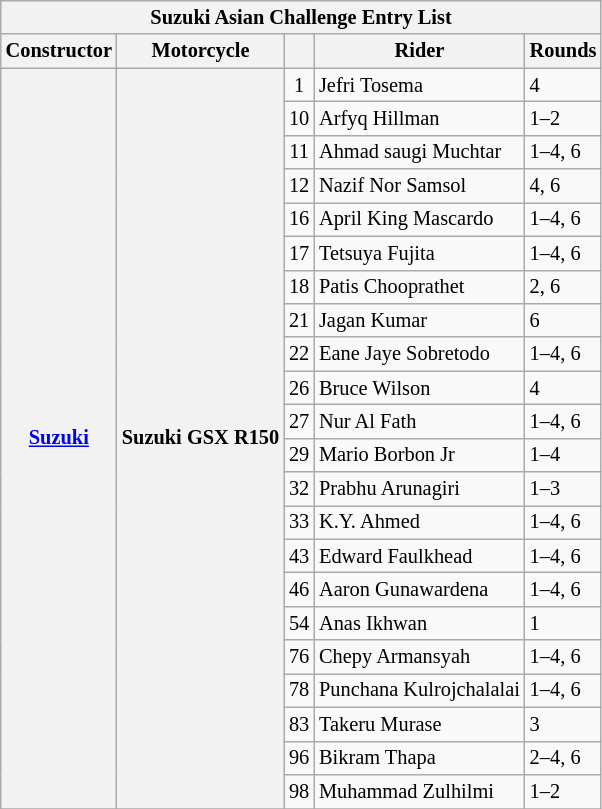<table class="wikitable" style="font-size: 85%;">
<tr>
<th colspan=5>Suzuki Asian Challenge Entry List</th>
</tr>
<tr>
<th>Constructor</th>
<th>Motorcycle</th>
<th></th>
<th>Rider</th>
<th>Rounds</th>
</tr>
<tr>
<th rowspan="22"><a href='#'>Suzuki</a></th>
<th rowspan="22">Suzuki GSX R150</th>
<td align=center>1</td>
<td> Jefri Tosema</td>
<td>4</td>
</tr>
<tr>
<td align=center>10</td>
<td> Arfyq Hillman</td>
<td>1–2</td>
</tr>
<tr>
<td align=center>11</td>
<td> Ahmad saugi Muchtar</td>
<td>1–4, 6</td>
</tr>
<tr>
<td align=center>12</td>
<td> Nazif Nor Samsol</td>
<td>4, 6</td>
</tr>
<tr>
<td align=center>16</td>
<td> April King Mascardo</td>
<td>1–4, 6</td>
</tr>
<tr>
<td align=center>17</td>
<td> Tetsuya Fujita</td>
<td>1–4, 6</td>
</tr>
<tr>
<td align=center>18</td>
<td> Patis Chooprathet</td>
<td>2, 6</td>
</tr>
<tr>
<td align=center>21</td>
<td> Jagan Kumar</td>
<td>6</td>
</tr>
<tr>
<td align=center>22</td>
<td> Eane Jaye Sobretodo</td>
<td>1–4, 6</td>
</tr>
<tr>
<td align=center>26</td>
<td> Bruce Wilson</td>
<td>4</td>
</tr>
<tr>
<td align=center>27</td>
<td> Nur Al Fath</td>
<td>1–4, 6</td>
</tr>
<tr>
<td align=center>29</td>
<td> Mario Borbon Jr</td>
<td>1–4</td>
</tr>
<tr>
<td align=center>32</td>
<td> Prabhu Arunagiri</td>
<td>1–3</td>
</tr>
<tr>
<td align=center>33</td>
<td> K.Y. Ahmed</td>
<td>1–4, 6</td>
</tr>
<tr>
<td align=center>43</td>
<td> Edward Faulkhead</td>
<td>1–4, 6</td>
</tr>
<tr>
<td align=center>46</td>
<td> Aaron Gunawardena</td>
<td>1–4, 6</td>
</tr>
<tr>
<td align=center>54</td>
<td> Anas Ikhwan</td>
<td>1</td>
</tr>
<tr>
<td align=center>76</td>
<td> Chepy Armansyah</td>
<td>1–4, 6</td>
</tr>
<tr>
<td align=center>78</td>
<td> Punchana Kulrojchalalai</td>
<td>1–4, 6</td>
</tr>
<tr>
<td align=center>83</td>
<td> Takeru Murase</td>
<td>3</td>
</tr>
<tr>
<td align=center>96</td>
<td> Bikram Thapa</td>
<td>2–4, 6</td>
</tr>
<tr>
<td align=center>98</td>
<td> Muhammad Zulhilmi</td>
<td>1–2</td>
</tr>
<tr>
</tr>
</table>
